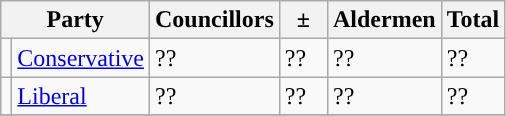<table class="wikitable">
<tr>
<th colspan="2">Party</th>
<th>Councillors</th>
<th>  ±  </th>
<th>Aldermen</th>
<th>Total</th>
</tr>
<tr>
<td style="background-color: "></td>
<td><a href='#'>Conservative</a></td>
<td>??</td>
<td>??</td>
<td>??</td>
<td>??</td>
</tr>
<tr>
<td style="background-color: "></td>
<td><a href='#'>Liberal</a></td>
<td>??</td>
<td>??</td>
<td>??</td>
<td>??</td>
</tr>
<tr>
</tr>
</table>
